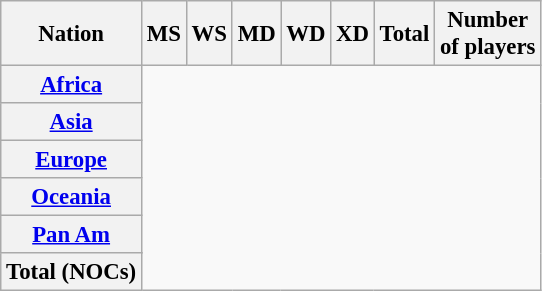<table class="sortable wikitable" style="font-size:95%; text-align:center">
<tr>
<th colspan="2">Nation</th>
<th>MS</th>
<th>WS</th>
<th>MD</th>
<th>WD</th>
<th>XD</th>
<th>Total</th>
<th>Number<br>of players</th>
</tr>
<tr>
<th><a href='#'>Africa</a></th>
</tr>
<tr>
<th><a href='#'>Asia</a></th>
</tr>
<tr>
<th><a href='#'>Europe</a></th>
</tr>
<tr>
<th><a href='#'>Oceania</a></th>
</tr>
<tr>
<th><a href='#'>Pan Am</a></th>
</tr>
<tr>
<th colspan="2">Total (NOCs)</th>
</tr>
</table>
